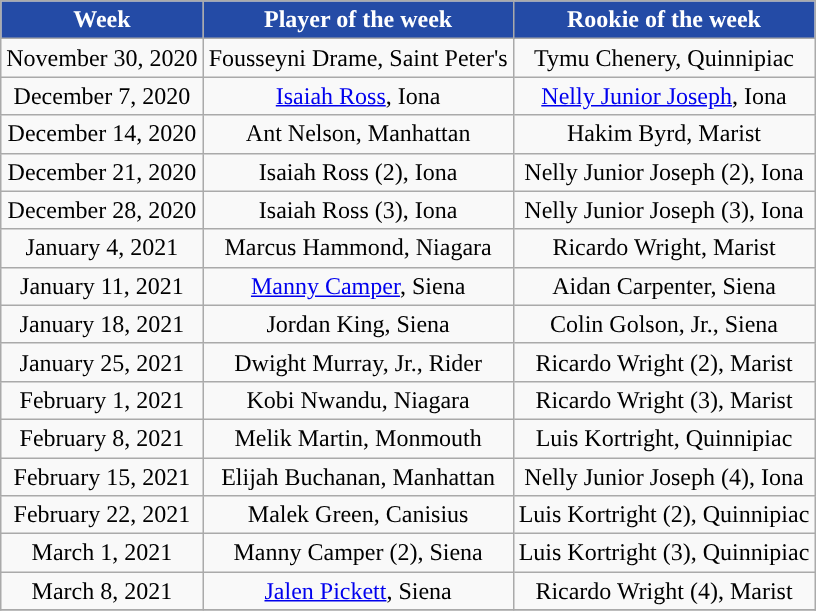<table class="wikitable" style="text-align: center;border=1">
<tr>
<th style="background:#244BA6; color:#FFFFFF;">Week</th>
<th style="background:#244BA6; color:#FFFFFF;">Player of the week</th>
<th style="background:#244BA6; color:#FFFFFF;">Rookie of the week</th>
</tr>
<tr>
<td>November 30, 2020</td>
<td>Fousseyni Drame, Saint Peter's</td>
<td>Tymu Chenery, Quinnipiac</td>
</tr>
<tr>
<td>December 7, 2020</td>
<td><a href='#'>Isaiah Ross</a>, Iona</td>
<td><a href='#'>Nelly Junior Joseph</a>, Iona</td>
</tr>
<tr>
<td>December 14, 2020</td>
<td>Ant Nelson, Manhattan</td>
<td>Hakim Byrd, Marist</td>
</tr>
<tr>
<td>December 21, 2020</td>
<td>Isaiah Ross (2), Iona</td>
<td>Nelly Junior Joseph (2), Iona</td>
</tr>
<tr>
<td>December 28, 2020</td>
<td>Isaiah Ross (3), Iona</td>
<td>Nelly Junior Joseph (3), Iona</td>
</tr>
<tr>
<td>January 4, 2021</td>
<td>Marcus Hammond, Niagara</td>
<td>Ricardo Wright, Marist</td>
</tr>
<tr>
<td>January 11, 2021</td>
<td><a href='#'>Manny Camper</a>, Siena</td>
<td>Aidan Carpenter, Siena</td>
</tr>
<tr>
<td>January 18, 2021</td>
<td>Jordan King, Siena</td>
<td>Colin Golson, Jr., Siena</td>
</tr>
<tr>
<td>January 25, 2021</td>
<td>Dwight Murray, Jr., Rider</td>
<td>Ricardo Wright (2), Marist</td>
</tr>
<tr>
<td>February 1, 2021</td>
<td>Kobi Nwandu, Niagara</td>
<td>Ricardo Wright (3), Marist</td>
</tr>
<tr>
<td>February 8, 2021</td>
<td>Melik Martin, Monmouth</td>
<td>Luis Kortright, Quinnipiac</td>
</tr>
<tr>
<td>February 15, 2021</td>
<td>Elijah Buchanan, Manhattan</td>
<td>Nelly Junior Joseph (4), Iona</td>
</tr>
<tr>
<td>February 22, 2021</td>
<td>Malek Green, Canisius</td>
<td>Luis Kortright (2), Quinnipiac</td>
</tr>
<tr>
<td>March 1, 2021</td>
<td>Manny Camper (2), Siena</td>
<td>Luis Kortright (3), Quinnipiac</td>
</tr>
<tr>
<td>March 8, 2021</td>
<td><a href='#'>Jalen Pickett</a>, Siena</td>
<td>Ricardo Wright (4), Marist</td>
</tr>
<tr>
</tr>
</table>
